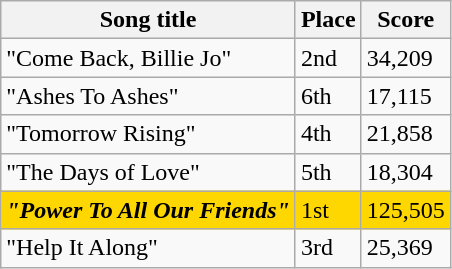<table class="sortable wikitable">
<tr>
<th>Song title</th>
<th>Place</th>
<th>Score</th>
</tr>
<tr>
<td>"Come Back, Billie Jo"</td>
<td>2nd</td>
<td>34,209</td>
</tr>
<tr>
<td>"Ashes To Ashes"</td>
<td>6th</td>
<td>17,115</td>
</tr>
<tr>
<td>"Tomorrow Rising"</td>
<td>4th</td>
<td>21,858</td>
</tr>
<tr>
<td>"The Days of Love"</td>
<td>5th</td>
<td>18,304</td>
</tr>
<tr style="background:gold;">
<td><strong><em>"Power To All Our Friends"</em></strong></td>
<td>1st</td>
<td>125,505</td>
</tr>
<tr>
<td>"Help It Along"</td>
<td>3rd</td>
<td>25,369</td>
</tr>
</table>
